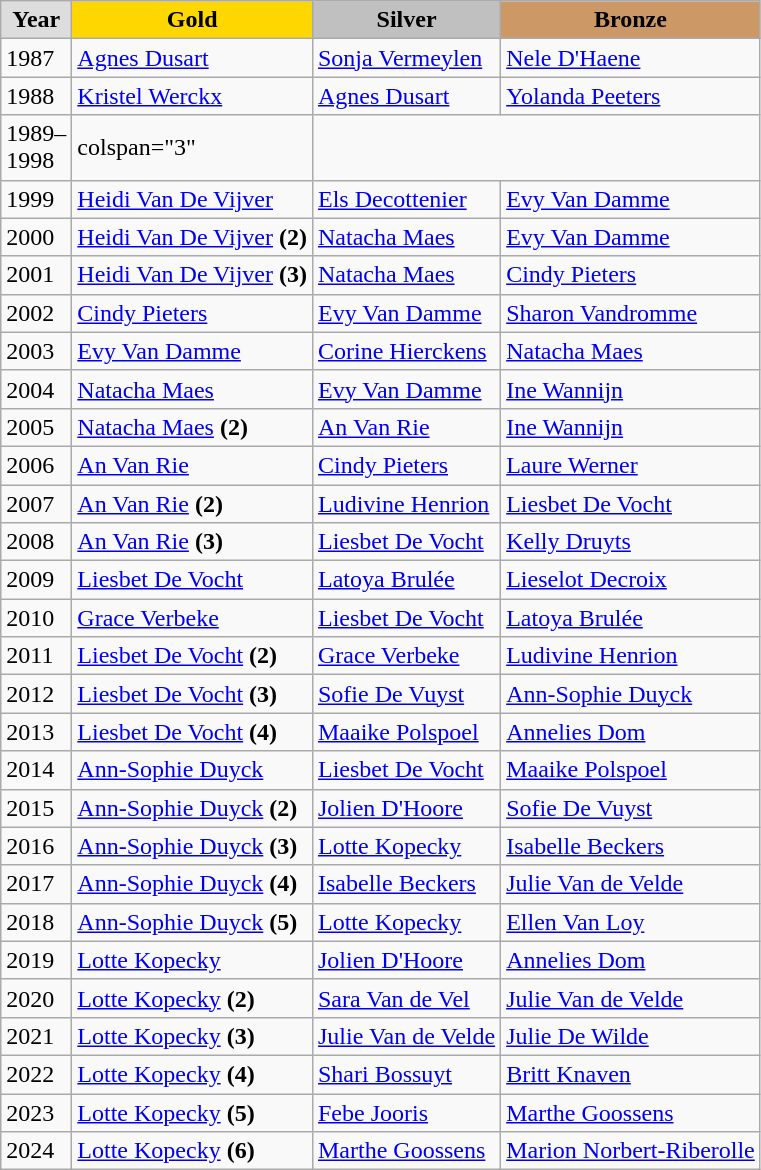<table class="wikitable" style="text-align:left;">
<tr>
<td style="background:#DDDDDD; font-weight:bold; text-align:center;">Year</td>
<td style="background:gold; font-weight:bold; text-align:center;">Gold</td>
<td style="background:silver; font-weight:bold; text-align:center;">Silver</td>
<td style="background:#cc9966; font-weight:bold; text-align:center;">Bronze</td>
</tr>
<tr>
<td>1987</td>
<td><a href='#'>Agnes Dusart</a></td>
<td><a href='#'>Sonja Vermeylen</a></td>
<td><a href='#'>Nele D'Haene</a></td>
</tr>
<tr>
<td>1988</td>
<td><a href='#'>Kristel Werckx</a></td>
<td><a href='#'>Agnes Dusart</a></td>
<td><a href='#'>Yolanda Peeters</a></td>
</tr>
<tr>
<td>1989–<br>1998</td>
<td>colspan="3" </td>
</tr>
<tr>
<td>1999</td>
<td><a href='#'>Heidi Van De Vijver</a></td>
<td><a href='#'>Els Decottenier</a></td>
<td><a href='#'>Evy Van Damme</a></td>
</tr>
<tr>
<td>2000</td>
<td><a href='#'>Heidi Van De Vijver</a> <strong>(2)</strong></td>
<td><a href='#'>Natacha Maes</a></td>
<td><a href='#'>Evy Van Damme</a></td>
</tr>
<tr>
<td>2001</td>
<td><a href='#'>Heidi Van De Vijver</a> <strong>(3)</strong></td>
<td><a href='#'>Natacha Maes</a></td>
<td><a href='#'>Cindy Pieters</a></td>
</tr>
<tr>
<td>2002</td>
<td><a href='#'>Cindy Pieters</a></td>
<td><a href='#'>Evy Van Damme</a></td>
<td><a href='#'>Sharon Vandromme</a></td>
</tr>
<tr>
<td>2003</td>
<td><a href='#'>Evy Van Damme</a></td>
<td><a href='#'>Corine Hierckens</a></td>
<td><a href='#'>Natacha Maes</a></td>
</tr>
<tr>
<td>2004</td>
<td><a href='#'>Natacha Maes</a></td>
<td><a href='#'>Evy Van Damme</a></td>
<td><a href='#'>Ine Wannijn</a></td>
</tr>
<tr>
<td>2005</td>
<td><a href='#'>Natacha Maes</a> <strong>(2)</strong></td>
<td><a href='#'>An Van Rie</a></td>
<td><a href='#'>Ine Wannijn</a></td>
</tr>
<tr>
<td>2006</td>
<td><a href='#'>An Van Rie</a></td>
<td><a href='#'>Cindy Pieters</a></td>
<td><a href='#'>Laure Werner</a></td>
</tr>
<tr>
<td>2007</td>
<td><a href='#'>An Van Rie</a> <strong>(2)</strong></td>
<td><a href='#'>Ludivine Henrion</a></td>
<td><a href='#'>Liesbet De Vocht</a></td>
</tr>
<tr>
<td>2008</td>
<td><a href='#'>An Van Rie</a> <strong>(3)</strong></td>
<td><a href='#'>Liesbet De Vocht</a></td>
<td><a href='#'>Kelly Druyts</a></td>
</tr>
<tr>
<td>2009</td>
<td><a href='#'>Liesbet De Vocht</a></td>
<td><a href='#'>Latoya Brulée</a></td>
<td><a href='#'>Lieselot Decroix</a></td>
</tr>
<tr>
<td>2010</td>
<td><a href='#'>Grace Verbeke</a></td>
<td><a href='#'>Liesbet De Vocht</a></td>
<td><a href='#'>Latoya Brulée</a></td>
</tr>
<tr>
<td>2011</td>
<td><a href='#'>Liesbet De Vocht</a> <strong>(2)</strong></td>
<td><a href='#'>Grace Verbeke</a></td>
<td><a href='#'>Ludivine Henrion</a></td>
</tr>
<tr>
<td>2012</td>
<td><a href='#'>Liesbet De Vocht</a> <strong>(3)</strong></td>
<td><a href='#'>Sofie De Vuyst</a></td>
<td><a href='#'>Ann-Sophie Duyck</a></td>
</tr>
<tr>
<td>2013</td>
<td><a href='#'>Liesbet De Vocht</a> <strong>(4)</strong></td>
<td><a href='#'>Maaike Polspoel</a></td>
<td><a href='#'>Annelies Dom</a></td>
</tr>
<tr>
<td>2014</td>
<td><a href='#'>Ann-Sophie Duyck</a></td>
<td><a href='#'>Liesbet De Vocht</a></td>
<td><a href='#'>Maaike Polspoel</a></td>
</tr>
<tr>
<td>2015</td>
<td><a href='#'>Ann-Sophie Duyck</a> <strong>(2)</strong></td>
<td><a href='#'>Jolien D'Hoore</a></td>
<td><a href='#'>Sofie De Vuyst</a></td>
</tr>
<tr>
<td>2016</td>
<td><a href='#'>Ann-Sophie Duyck</a> <strong>(3)</strong></td>
<td><a href='#'>Lotte Kopecky</a></td>
<td><a href='#'>Isabelle Beckers</a></td>
</tr>
<tr>
<td>2017</td>
<td><a href='#'>Ann-Sophie Duyck</a> <strong>(4)</strong></td>
<td><a href='#'>Isabelle Beckers</a></td>
<td><a href='#'>Julie Van de Velde</a></td>
</tr>
<tr>
<td>2018</td>
<td><a href='#'>Ann-Sophie Duyck</a> <strong>(5)</strong></td>
<td><a href='#'>Lotte Kopecky</a></td>
<td><a href='#'>Ellen Van Loy</a></td>
</tr>
<tr>
<td>2019</td>
<td><a href='#'>Lotte Kopecky</a></td>
<td><a href='#'>Jolien D'Hoore</a></td>
<td><a href='#'>Annelies Dom</a></td>
</tr>
<tr>
<td>2020</td>
<td><a href='#'>Lotte Kopecky</a> <strong>(2)</strong></td>
<td><a href='#'>Sara Van de Vel</a></td>
<td><a href='#'>Julie Van de Velde</a></td>
</tr>
<tr>
<td>2021</td>
<td><a href='#'>Lotte Kopecky</a> <strong>(3)</strong></td>
<td><a href='#'>Julie Van de Velde</a></td>
<td><a href='#'>Julie De Wilde</a></td>
</tr>
<tr>
<td>2022</td>
<td><a href='#'>Lotte Kopecky</a> <strong>(4)</strong></td>
<td><a href='#'>Shari Bossuyt</a></td>
<td><a href='#'>Britt Knaven</a></td>
</tr>
<tr>
<td>2023</td>
<td><a href='#'>Lotte Kopecky</a> <strong>(5)</strong></td>
<td><a href='#'>Febe Jooris</a></td>
<td><a href='#'>Marthe Goossens</a></td>
</tr>
<tr>
<td>2024</td>
<td><a href='#'>Lotte Kopecky</a> <strong>(6)</strong></td>
<td><a href='#'>Marthe Goossens</a></td>
<td><a href='#'>Marion Norbert-Riberolle</a></td>
</tr>
</table>
